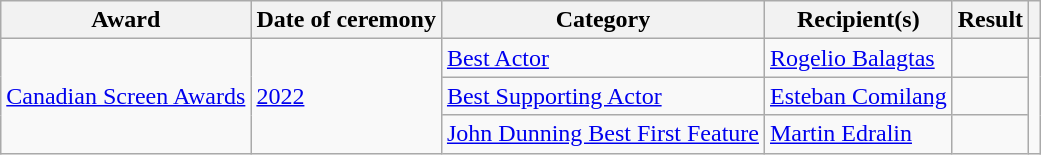<table class="wikitable plainrowheaders sortable">
<tr>
<th scope="col">Award</th>
<th scope="col">Date of ceremony</th>
<th scope="col">Category</th>
<th scope="col">Recipient(s)</th>
<th scope="col">Result</th>
<th scope="col" class="unsortable"></th>
</tr>
<tr>
<td rowspan=3><a href='#'>Canadian Screen Awards</a></td>
<td rowspan=3><a href='#'>2022</a></td>
<td><a href='#'>Best Actor</a></td>
<td><a href='#'>Rogelio Balagtas</a></td>
<td></td>
<td rowspan=3></td>
</tr>
<tr>
<td><a href='#'>Best Supporting Actor</a></td>
<td><a href='#'>Esteban Comilang</a></td>
<td></td>
</tr>
<tr>
<td><a href='#'>John Dunning Best First Feature</a></td>
<td><a href='#'>Martin Edralin</a></td>
<td></td>
</tr>
</table>
